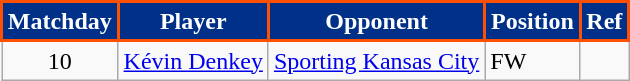<table class=wikitable>
<tr>
<th style="background:#003087; color:#FFFFFF; border:2px solid #FE5000;" scope="col">Matchday</th>
<th style="background:#003087; color:#FFFFFF; border:2px solid #FE5000;" scope="col">Player</th>
<th style="background:#003087; color:#FFFFFF; border:2px solid #FE5000;" scope="col">Opponent</th>
<th style="background:#003087; color:#FFFFFF; border:2px solid #FE5000;" scope="col">Position</th>
<th style="background:#003087; color:#FFFFFF; border:2px solid #FE5000;" scope="col">Ref</th>
</tr>
<tr>
<td align=center>10</td>
<td> <a href='#'>Kévin Denkey</a></td>
<td><a href='#'>Sporting Kansas City</a></td>
<td>FW</td>
<td></td>
</tr>
</table>
